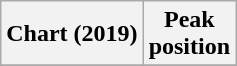<table class="wikitable plainrowheaders" style="text-align:center;">
<tr>
<th>Chart (2019)</th>
<th>Peak<br>position</th>
</tr>
<tr>
</tr>
</table>
